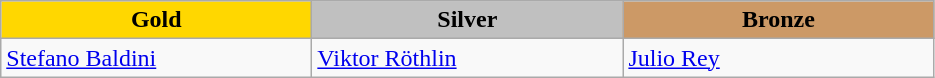<table class="wikitable" style="text-align:left">
<tr align="center">
<td width=200 bgcolor=gold><strong>Gold</strong></td>
<td width=200 bgcolor=silver><strong>Silver</strong></td>
<td width=200 bgcolor=CC9966><strong>Bronze</strong></td>
</tr>
<tr>
<td><a href='#'>Stefano Baldini</a><br><em></em></td>
<td><a href='#'>Viktor Röthlin</a><br><em></em></td>
<td><a href='#'>Julio Rey</a><br><em></em></td>
</tr>
</table>
